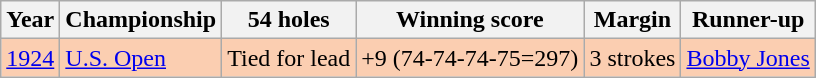<table class="wikitable">
<tr>
<th>Year</th>
<th>Championship</th>
<th>54 holes</th>
<th>Winning score</th>
<th>Margin</th>
<th>Runner-up</th>
</tr>
<tr style="background:#FBCEB1;">
<td><a href='#'>1924</a></td>
<td><a href='#'>U.S. Open</a></td>
<td>Tied for lead</td>
<td>+9 (74-74-74-75=297)</td>
<td>3 strokes</td>
<td> <a href='#'>Bobby Jones</a></td>
</tr>
</table>
